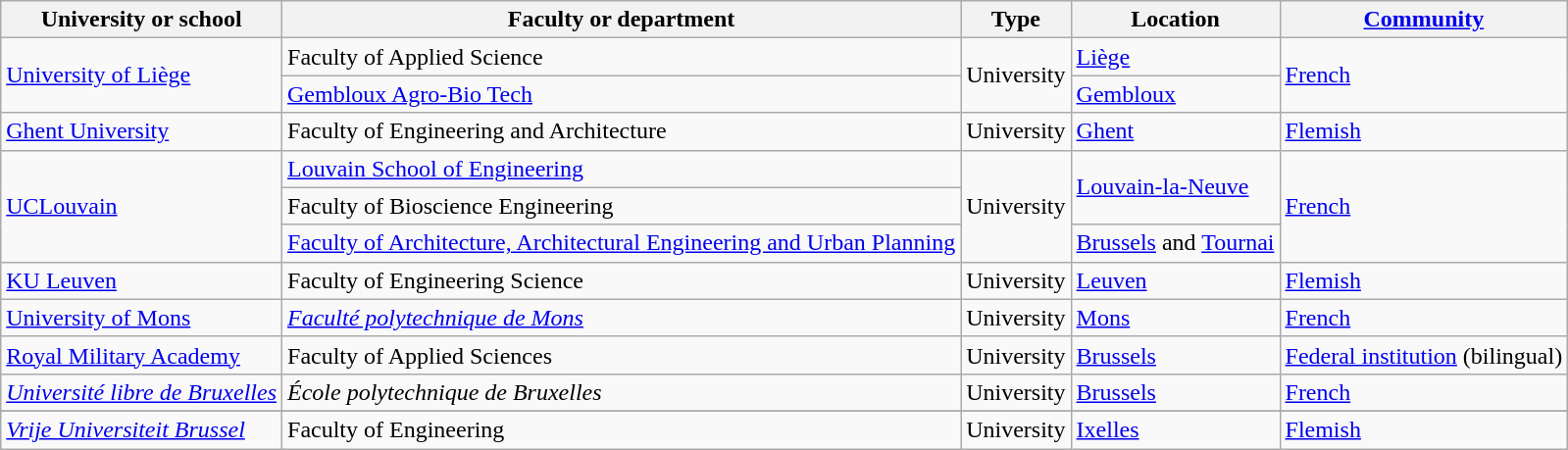<table class="wikitable sortable">
<tr>
<th>University or school</th>
<th>Faculty or department</th>
<th>Type</th>
<th>Location</th>
<th><a href='#'>Community</a></th>
</tr>
<tr>
<td rowspan="2"><a href='#'>University of Liège</a></td>
<td>Faculty of Applied Science</td>
<td rowspan="2">University</td>
<td><a href='#'>Liège</a></td>
<td rowspan="2"><a href='#'>French</a></td>
</tr>
<tr>
<td><a href='#'>Gembloux Agro-Bio Tech</a></td>
<td><a href='#'>Gembloux</a></td>
</tr>
<tr>
<td><a href='#'>Ghent University</a></td>
<td>Faculty of Engineering and Architecture</td>
<td>University</td>
<td><a href='#'>Ghent</a></td>
<td><a href='#'>Flemish</a></td>
</tr>
<tr>
<td rowspan="3"><a href='#'>UCLouvain</a></td>
<td><a href='#'>Louvain School of Engineering</a></td>
<td rowspan="3">University</td>
<td rowspan="2"><a href='#'>Louvain-la-Neuve</a></td>
<td rowspan="3"><a href='#'>French</a></td>
</tr>
<tr>
<td>Faculty of Bioscience Engineering</td>
</tr>
<tr>
<td><a href='#'>Faculty of Architecture, Architectural Engineering and Urban Planning</a></td>
<td><a href='#'>Brussels</a> and <a href='#'>Tournai</a></td>
</tr>
<tr>
<td><a href='#'>KU Leuven</a></td>
<td>Faculty of Engineering Science</td>
<td>University</td>
<td><a href='#'>Leuven</a></td>
<td><a href='#'>Flemish</a></td>
</tr>
<tr>
<td><a href='#'>University of Mons</a></td>
<td><em><a href='#'>Faculté polytechnique de Mons</a></em></td>
<td>University</td>
<td><a href='#'>Mons</a></td>
<td><a href='#'>French</a></td>
</tr>
<tr>
<td><a href='#'>Royal Military Academy</a></td>
<td>Faculty of Applied Sciences</td>
<td>University</td>
<td><a href='#'>Brussels</a></td>
<td><a href='#'>Federal institution</a> (bilingual)</td>
</tr>
<tr>
<td><em><a href='#'>Université libre de Bruxelles</a></em></td>
<td><em>École polytechnique de Bruxelles</em></td>
<td>University</td>
<td><a href='#'>Brussels</a></td>
<td><a href='#'>French</a></td>
</tr>
<tr ]>
</tr>
<tr>
<td><em><a href='#'>Vrije Universiteit Brussel</a></em></td>
<td>Faculty of Engineering</td>
<td>University</td>
<td><a href='#'>Ixelles</a></td>
<td><a href='#'>Flemish</a></td>
</tr>
</table>
